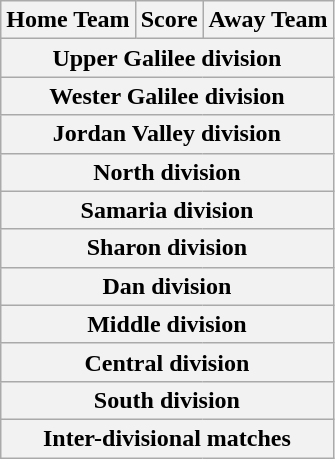<table class="wikitable" style="text-align: center">
<tr>
<th>Home Team</th>
<th>Score</th>
<th>Away Team</th>
</tr>
<tr>
<th colspan="3">Upper Galilee division<br>


</th>
</tr>
<tr>
<th colspan="3">Wester Galilee division<br>


</th>
</tr>
<tr>
<th colspan="3">Jordan Valley division<br>

</th>
</tr>
<tr>
<th colspan="3">North division<br>

</th>
</tr>
<tr>
<th colspan="3">Samaria division<br>


</th>
</tr>
<tr>
<th colspan="3">Sharon division<br></th>
</tr>
<tr>
<th colspan="3">Dan division<br>


</th>
</tr>
<tr>
<th colspan="3">Middle division<br>



</th>
</tr>
<tr>
<th colspan="3">Central division<br>


</th>
</tr>
<tr>
<th colspan="3">South division<br>

</th>
</tr>
<tr>
<th colspan="3">Inter-divisional matches<br>
</th>
</tr>
</table>
